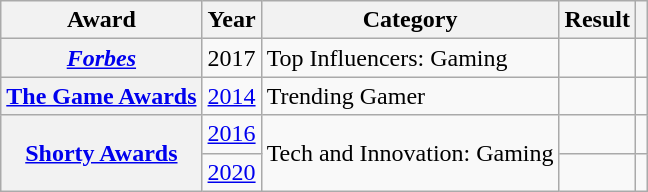<table class="wikitable plainrowheaders">
<tr>
<th scope="col">Award</th>
<th scope="col">Year</th>
<th scope="col">Category</th>
<th scope="col">Result</th>
<th scope="col" class="unsortable"></th>
</tr>
<tr>
<th scope="row"><em><a href='#'>Forbes</a></em></th>
<td>2017</td>
<td>Top Influencers: Gaming</td>
<td></td>
<td style="text-align:center;"></td>
</tr>
<tr>
<th scope="row"><a href='#'>The Game Awards</a></th>
<td><a href='#'>2014</a></td>
<td>Trending Gamer</td>
<td></td>
<td style="text-align:center;"></td>
</tr>
<tr>
<th scope="row" rowspan="2"><a href='#'>Shorty Awards</a></th>
<td><a href='#'>2016</a></td>
<td rowspan="2">Tech and Innovation: Gaming</td>
<td></td>
<td style="text-align:center;"></td>
</tr>
<tr>
<td><a href='#'>2020</a></td>
<td></td>
<td style="text-align:center;"></td>
</tr>
</table>
